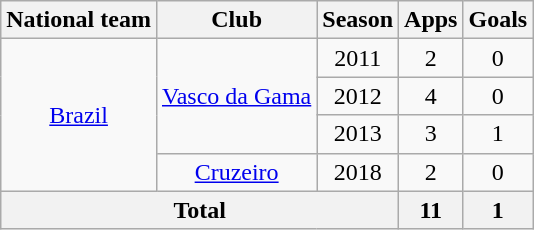<table class="wikitable" style="text-align: center;">
<tr>
<th>National team</th>
<th>Club</th>
<th>Season</th>
<th>Apps</th>
<th>Goals</th>
</tr>
<tr>
<td rowspan="4"><a href='#'>Brazil</a></td>
<td rowspan="3"><a href='#'>Vasco da Gama</a></td>
<td>2011</td>
<td>2</td>
<td>0</td>
</tr>
<tr>
<td>2012</td>
<td>4</td>
<td>0</td>
</tr>
<tr>
<td>2013</td>
<td>3</td>
<td>1</td>
</tr>
<tr>
<td rowspan="1"><a href='#'>Cruzeiro</a></td>
<td>2018</td>
<td>2</td>
<td>0</td>
</tr>
<tr>
<th colspan="3">Total</th>
<th>11</th>
<th>1</th>
</tr>
</table>
